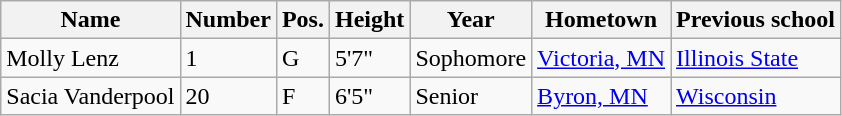<table class="wikitable sortable" border="1">
<tr>
<th>Name</th>
<th>Number</th>
<th>Pos.</th>
<th>Height</th>
<th>Year</th>
<th>Hometown</th>
<th class="unsortable">Previous school</th>
</tr>
<tr>
<td>Molly Lenz</td>
<td>1</td>
<td>G</td>
<td>5'7"</td>
<td>Sophomore</td>
<td><a href='#'>Victoria, MN</a></td>
<td><a href='#'>Illinois State</a></td>
</tr>
<tr>
<td>Sacia Vanderpool</td>
<td>20</td>
<td>F</td>
<td>6'5"</td>
<td>Senior</td>
<td><a href='#'>Byron, MN</a></td>
<td><a href='#'>Wisconsin</a></td>
</tr>
</table>
